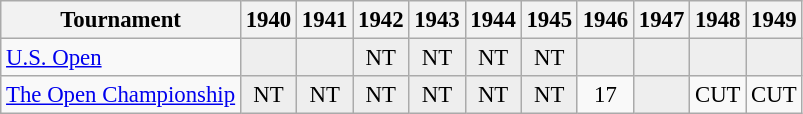<table class="wikitable" style="font-size:95%;text-align:center;">
<tr>
<th>Tournament</th>
<th>1940</th>
<th>1941</th>
<th>1942</th>
<th>1943</th>
<th>1944</th>
<th>1945</th>
<th>1946</th>
<th>1947</th>
<th>1948</th>
<th>1949</th>
</tr>
<tr>
<td align=left><a href='#'>U.S. Open</a></td>
<td style="background:#eeeeee;"></td>
<td style="background:#eeeeee;"></td>
<td style="background:#eeeeee;">NT</td>
<td style="background:#eeeeee;">NT</td>
<td style="background:#eeeeee;">NT</td>
<td style="background:#eeeeee;">NT</td>
<td style="background:#eeeeee;"></td>
<td style="background:#eeeeee;"></td>
<td style="background:#eeeeee;"></td>
<td style="background:#eeeeee;"></td>
</tr>
<tr>
<td align=left><a href='#'>The Open Championship</a></td>
<td style="background:#eeeeee;">NT</td>
<td style="background:#eeeeee;">NT</td>
<td style="background:#eeeeee;">NT</td>
<td style="background:#eeeeee;">NT</td>
<td style="background:#eeeeee;">NT</td>
<td style="background:#eeeeee;">NT</td>
<td>17</td>
<td style="background:#eeeeee;"></td>
<td>CUT</td>
<td>CUT</td>
</tr>
</table>
